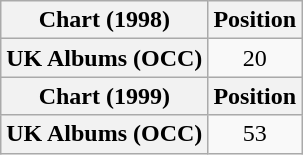<table class="wikitable plainrowheaders" style="text-align:center">
<tr>
<th scope="col">Chart (1998)</th>
<th scope="col">Position</th>
</tr>
<tr>
<th scope="row">UK Albums (OCC)</th>
<td>20</td>
</tr>
<tr>
<th scope="col">Chart (1999)</th>
<th scope="col">Position</th>
</tr>
<tr>
<th scope="row">UK Albums (OCC)</th>
<td>53</td>
</tr>
</table>
